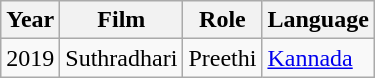<table class="wikitable"|}>
<tr>
<th>Year</th>
<th>Film</th>
<th>Role</th>
<th>Language</th>
</tr>
<tr>
<td>2019</td>
<td>Suthradhari</td>
<td>Preethi</td>
<td><a href='#'>Kannada</a></td>
</tr>
</table>
